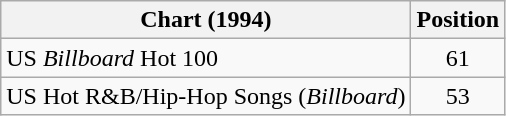<table class="wikitable sortable">
<tr>
<th align="left">Chart (1994)</th>
<th align="center">Position</th>
</tr>
<tr>
<td>US <em>Billboard</em> Hot 100</td>
<td align="center">61</td>
</tr>
<tr>
<td>US Hot R&B/Hip-Hop Songs (<em>Billboard</em>)</td>
<td align="center">53</td>
</tr>
</table>
